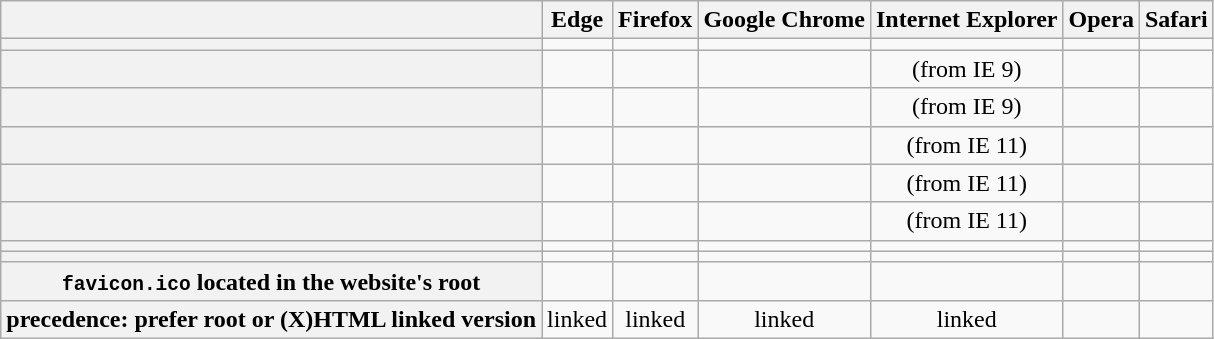<table class="wikitable sortable" style="text-align: center;">
<tr>
<th></th>
<th>Edge</th>
<th>Firefox</th>
<th>Google Chrome</th>
<th>Internet Explorer</th>
<th>Opera</th>
<th>Safari</th>
</tr>
<tr>
<th style="text-align: left"></th>
<td></td>
<td></td>
<td></td>
<td></td>
<td></td>
<td></td>
</tr>
<tr>
<th style="text-align: left"></th>
<td></td>
<td></td>
<td></td>
<td> (from IE 9)</td>
<td></td>
<td></td>
</tr>
<tr>
<th style="text-align: left"></th>
<td></td>
<td></td>
<td></td>
<td> (from IE 9)</td>
<td></td>
<td></td>
</tr>
<tr>
<th style="text-align: left"></th>
<td></td>
<td></td>
<td></td>
<td> (from IE 11)</td>
<td></td>
<td></td>
</tr>
<tr>
<th style="text-align: left"></th>
<td></td>
<td></td>
<td></td>
<td> (from IE 11)</td>
<td></td>
<td></td>
</tr>
<tr>
<th style="text-align: left"></th>
<td></td>
<td></td>
<td></td>
<td> (from IE 11)</td>
<td></td>
<td></td>
</tr>
<tr>
<th style="text-align: left"></th>
<td></td>
<td></td>
<td></td>
<td></td>
<td></td>
<td></td>
</tr>
<tr>
<th style="text-align: left"></th>
<td></td>
<td></td>
<td></td>
<td></td>
<td></td>
<td></td>
</tr>
<tr>
<th><code>favicon.ico</code> located in the website's root</th>
<td></td>
<td></td>
<td></td>
<td></td>
<td></td>
<td></td>
</tr>
<tr>
<th>precedence: prefer root or (X)HTML linked version</th>
<td>linked</td>
<td>linked</td>
<td>linked</td>
<td>linked</td>
<td></td>
<td></td>
</tr>
</table>
